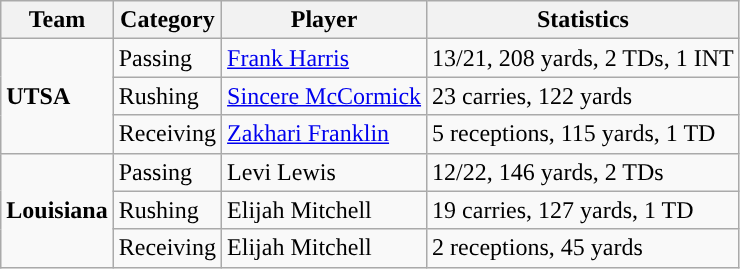<table class="wikitable" style="float: left;">
<tr>
<th>Team</th>
<th>Category</th>
<th>Player</th>
<th>Statistics</th>
</tr>
<tr>
<td rowspan=3><strong>UTSA</strong></td>
<td>Passing</td>
<td><a href='#'>Frank Harris</a></td>
<td>13/21, 208 yards, 2 TDs, 1 INT</td>
</tr>
<tr>
<td>Rushing</td>
<td><a href='#'>Sincere McCormick</a></td>
<td>23 carries, 122 yards</td>
</tr>
<tr>
<td>Receiving</td>
<td><a href='#'>Zakhari Franklin</a></td>
<td>5 receptions, 115 yards, 1 TD</td>
</tr>
<tr>
<td rowspan=3><strong>Louisiana</strong></td>
<td>Passing</td>
<td>Levi Lewis</td>
<td>12/22, 146 yards, 2 TDs</td>
</tr>
<tr>
<td>Rushing</td>
<td>Elijah Mitchell</td>
<td>19 carries, 127 yards, 1 TD</td>
</tr>
<tr>
<td>Receiving</td>
<td>Elijah Mitchell</td>
<td>2 receptions, 45 yards</td>
</tr>
</table>
